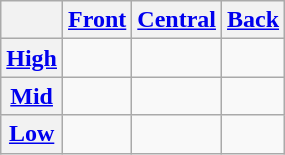<table class="wikitable" style="text-align: center;">
<tr>
<th></th>
<th><a href='#'>Front</a></th>
<th><a href='#'>Central</a></th>
<th><a href='#'>Back</a></th>
</tr>
<tr>
<th><a href='#'>High</a></th>
<td></td>
<td></td>
<td></td>
</tr>
<tr>
<th><a href='#'>Mid</a></th>
<td></td>
<td></td>
<td></td>
</tr>
<tr>
<th><a href='#'>Low</a></th>
<td></td>
<td></td>
<td></td>
</tr>
</table>
